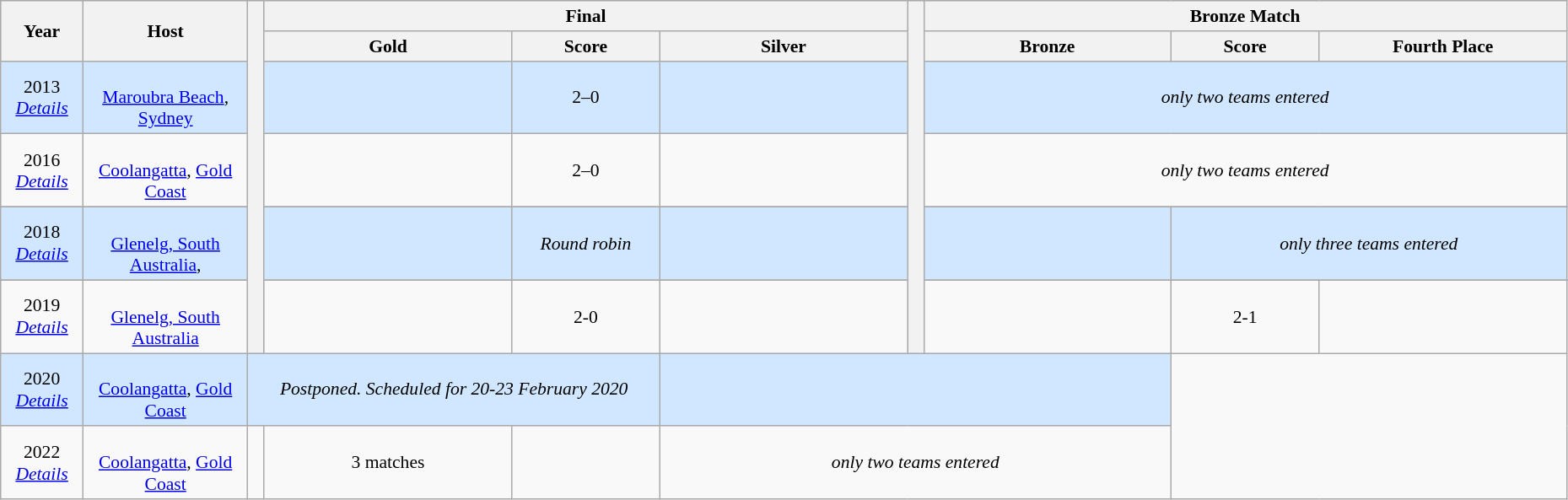<table class="wikitable" style="font-size:90%; width: 98%; text-align: center;">
<tr bgcolor=#C1D8FF>
<th rowspan=2 width=5%>Year</th>
<th rowspan=2 width=10%>Host</th>
<th width=1% rowspan=8 bgcolor=ffffff></th>
<th colspan=3>Final</th>
<th width=1% rowspan=8 bgcolor=ffffff></th>
<th colspan=3>Bronze Match</th>
</tr>
<tr bgcolor=#EFEFEF>
<th width=15%>Gold</th>
<th width=9%>Score</th>
<th width=15%>Silver</th>
<th width=15%>Bronze</th>
<th width=9%>Score</th>
<th width=15%>Fourth Place</th>
</tr>
<tr align=center bgcolor=#D0E7FF>
<td>2013 <br> <em><a href='#'>Details</a></em></td>
<td><br><a href='#'>Maroubra Beach</a>, <a href='#'>Sydney</a></td>
<td><strong></strong></td>
<td>2–0</td>
<td></td>
<td colspan=3><em>only two teams entered</em></td>
</tr>
<tr align=center>
<td>2016 <br> <em><a href='#'>Details</a></em></td>
<td><br><a href='#'>Coolangatta</a>, <a href='#'>Gold Coast</a></td>
<td><strong></strong></td>
<td>2–0</td>
<td></td>
<td colspan=3><em>only two teams entered</em></td>
</tr>
<tr>
</tr>
<tr align=center bgcolor=#D0E7FF>
<td>2018 <br> <em><a href='#'>Details</a></em></td>
<td><br><a href='#'>Glenelg, South Australia</a>,</td>
<td><strong></strong></td>
<td><em>Round robin</em></td>
<td></td>
<td></td>
<td colspan=2><em>only three teams entered</em></td>
</tr>
<tr>
</tr>
<tr align=center>
<td>2019 <br> <em><a href='#'>Details</a></em></td>
<td><br><a href='#'>Glenelg, South Australia</a></td>
<td><strong></strong></td>
<td>2-0</td>
<td></td>
<td></td>
<td>2-1</td>
<td></td>
</tr>
<tr align=center bgcolor=#D0E7FF>
<td>2020 <br> <em><a href='#'>Details</a></em></td>
<td><br><a href='#'>Coolangatta</a>, <a href='#'>Gold Coast</a></td>
<td colspan=3><em>Postponed. Scheduled for 20-23 February 2020</em></td>
<td colspan=3></td>
</tr>
<tr align=center>
<td>2022 <br> <em><a href='#'>Details</a></em></td>
<td><br><a href='#'>Coolangatta</a>, <a href='#'>Gold Coast</a></td>
<td><strong></strong></td>
<td>3 matches</td>
<td></td>
<td colspan=3><em>only two teams entered</em></td>
</tr>
</table>
